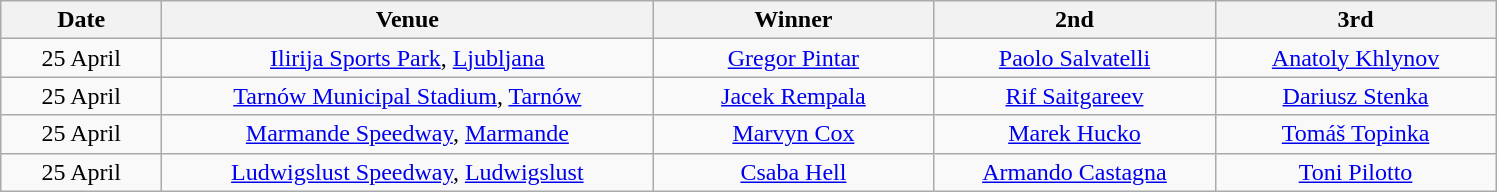<table class="wikitable" style="text-align:center">
<tr>
<th width=100>Date</th>
<th width=320>Venue</th>
<th width=180>Winner</th>
<th width=180>2nd</th>
<th width=180>3rd</th>
</tr>
<tr>
<td align=center>25 April</td>
<td> <a href='#'>Ilirija Sports Park</a>, <a href='#'>Ljubljana</a></td>
<td> <a href='#'>Gregor Pintar</a></td>
<td> <a href='#'>Paolo Salvatelli</a></td>
<td> <a href='#'>Anatoly Khlynov</a></td>
</tr>
<tr>
<td align=center>25 April</td>
<td> <a href='#'>Tarnów Municipal Stadium</a>, <a href='#'>Tarnów</a></td>
<td> <a href='#'>Jacek Rempala</a></td>
<td> <a href='#'>Rif Saitgareev</a></td>
<td> <a href='#'>Dariusz Stenka</a></td>
</tr>
<tr>
<td align=center>25 April</td>
<td> <a href='#'>Marmande Speedway</a>, <a href='#'>Marmande</a></td>
<td> <a href='#'>Marvyn Cox</a></td>
<td> <a href='#'>Marek Hucko</a></td>
<td> <a href='#'>Tomáš Topinka</a></td>
</tr>
<tr>
<td align=center>25 April</td>
<td> <a href='#'>Ludwigslust Speedway</a>, <a href='#'>Ludwigslust</a></td>
<td> <a href='#'>Csaba Hell</a></td>
<td> <a href='#'>Armando Castagna</a></td>
<td> <a href='#'>Toni Pilotto</a></td>
</tr>
</table>
